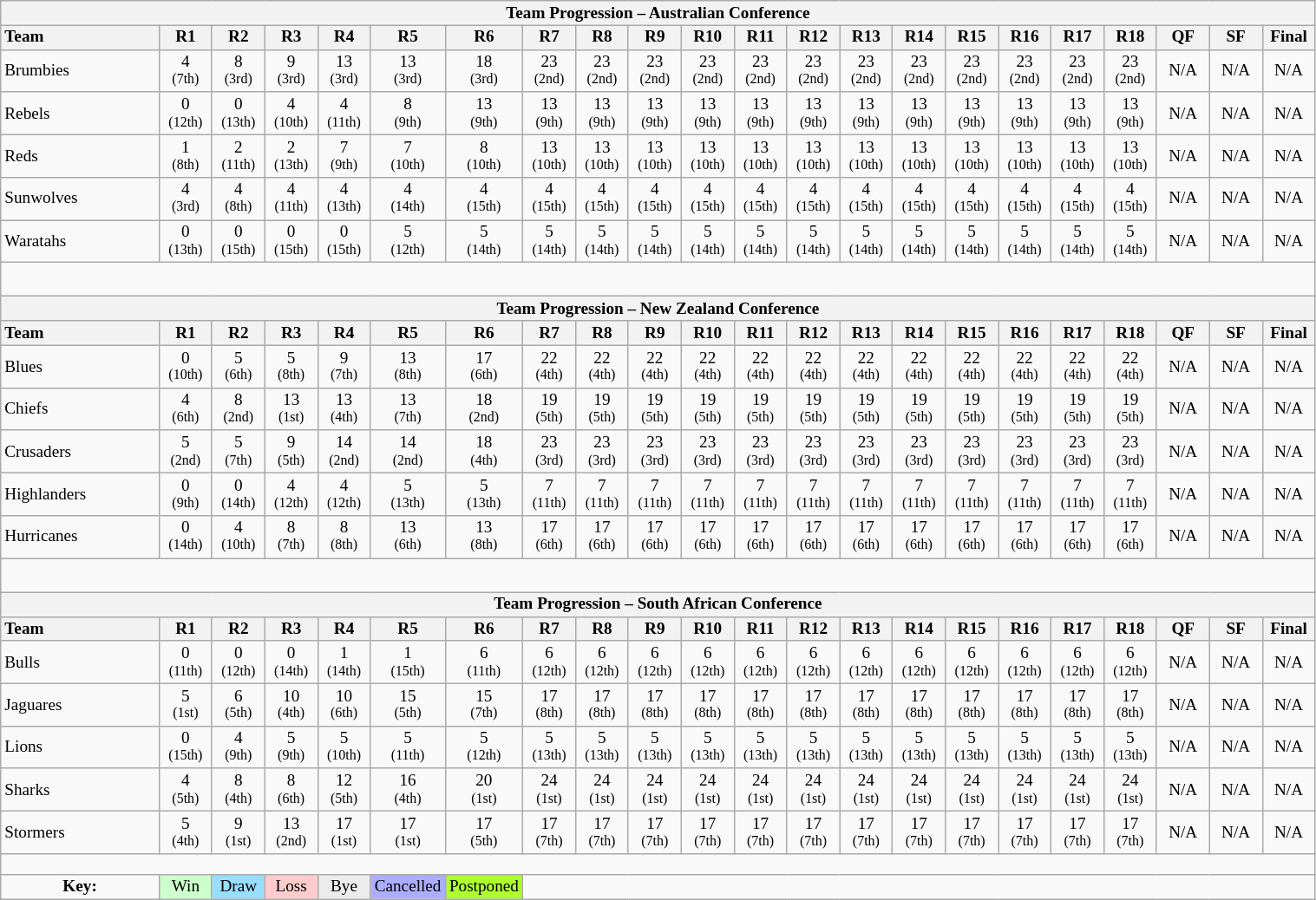<table class="wikitable collapsible" style="text-align:center; line-height:100%; width:80%; font-size:80%">
<tr>
<th colspan=100%>Team Progression – Australian Conference</th>
</tr>
<tr>
<th style="text-align:left; width:12%;">Team</th>
<th style="width:4%;">R1</th>
<th style="width:4%;">R2</th>
<th style="width:4%;">R3</th>
<th style="width:4%;">R4</th>
<th style="width:4%;">R5</th>
<th style="width:4%;">R6</th>
<th style="width:4%;">R7</th>
<th style="width:4%;">R8</th>
<th style="width:4%;">R9</th>
<th style="width:4%;">R10</th>
<th style="width:4%;">R11</th>
<th style="width:4%;">R12</th>
<th style="width:4%;">R13</th>
<th style="width:4%;">R14</th>
<th style="width:4%;">R15</th>
<th style="width:4%;">R16</th>
<th style="width:4%;">R17</th>
<th style="width:4%;">R18</th>
<th style="width:4%;">QF</th>
<th style="width:4%;">SF</th>
<th style="width:4%;">Final</th>
</tr>
<tr>
<td style="text-align:left;">Brumbies</td>
<td>4 <br> <small>(7th)</small></td>
<td>8 <br> <small>(3rd)</small></td>
<td>9 <br> <small>(3rd)</small></td>
<td>13 <br> <small>(3rd)</small></td>
<td>13 <br> <small>(3rd)</small></td>
<td>18 <br> <small>(3rd)</small></td>
<td>23 <br> <small>(2nd)</small></td>
<td>23 <br> <small>(2nd)</small></td>
<td>23 <br> <small> (2nd)</small></td>
<td>23 <br> <small> (2nd)</small></td>
<td>23 <br> <small> (2nd)</small></td>
<td>23 <br> <small> (2nd)</small></td>
<td>23 <br> <small> (2nd)</small></td>
<td>23 <br> <small> (2nd)</small></td>
<td>23 <br> <small> (2nd)</small></td>
<td>23 <br> <small> (2nd)</small></td>
<td>23 <br> <small> (2nd)</small></td>
<td>23 <br> <small> (2nd)</small></td>
<td>N/A</td>
<td>N/A</td>
<td>N/A</td>
</tr>
<tr>
<td style="text-align:left;">Rebels</td>
<td>0 <br> <small>(12th)</small></td>
<td>0 <br> <small>(13th)</small></td>
<td>4 <br> <small>(10th)</small></td>
<td>4 <br> <small>(11th)</small></td>
<td>8 <br> <small>(9th)</small></td>
<td>13 <br> <small>(9th)</small></td>
<td>13 <br> <small>(9th)</small></td>
<td>13 <br> <small>(9th)</small></td>
<td>13 <br> <small> (9th)</small></td>
<td>13 <br> <small> (9th)</small></td>
<td>13 <br> <small> (9th)</small></td>
<td>13 <br> <small> (9th)</small></td>
<td>13 <br> <small> (9th)</small></td>
<td>13 <br> <small> (9th)</small></td>
<td>13 <br> <small> (9th)</small></td>
<td>13 <br> <small> (9th)</small></td>
<td>13 <br> <small> (9th)</small></td>
<td>13 <br> <small> (9th)</small></td>
<td>N/A</td>
<td>N/A</td>
<td>N/A</td>
</tr>
<tr>
<td style="text-align:left;">Reds</td>
<td>1 <br> <small>(8th)</small></td>
<td>2 <br> <small>(11th)</small></td>
<td>2 <br> <small>(13th)</small></td>
<td>7 <br> <small>(9th)</small></td>
<td>7 <br> <small>(10th)</small></td>
<td>8 <br> <small>(10th)</small></td>
<td>13 <br> <small>(10th)</small></td>
<td>13 <br> <small>(10th)</small></td>
<td>13 <br> <small> (10th)</small></td>
<td>13 <br> <small> (10th)</small></td>
<td>13 <br> <small> (10th)</small></td>
<td>13 <br> <small> (10th)</small></td>
<td>13 <br> <small> (10th)</small></td>
<td>13 <br> <small> (10th)</small></td>
<td>13 <br> <small> (10th)</small></td>
<td>13 <br> <small> (10th)</small></td>
<td>13 <br> <small> (10th)</small></td>
<td>13 <br> <small> (10th)</small></td>
<td>N/A</td>
<td>N/A</td>
<td>N/A</td>
</tr>
<tr>
<td style="text-align:left;">Sunwolves</td>
<td>4 <br> <small>(3rd)</small></td>
<td>4 <br> <small>(8th)</small></td>
<td>4 <br> <small>(11th)</small></td>
<td>4 <br> <small>(13th)</small></td>
<td>4 <br> <small>(14th)</small></td>
<td>4 <br> <small>(15th)</small></td>
<td>4 <br> <small>(15th)</small></td>
<td>4 <br> <small>(15th)</small></td>
<td>4 <br> <small> (15th)</small></td>
<td>4 <br> <small> (15th)</small></td>
<td>4 <br> <small> (15th)</small></td>
<td>4 <br> <small> (15th)</small></td>
<td>4 <br> <small> (15th)</small></td>
<td>4 <br> <small> (15th)</small></td>
<td>4 <br> <small> (15th)</small></td>
<td>4 <br> <small> (15th)</small></td>
<td>4 <br> <small> (15th)</small></td>
<td>4 <br> <small> (15th)</small></td>
<td>N/A</td>
<td>N/A</td>
<td>N/A</td>
</tr>
<tr>
<td style="text-align:left;">Waratahs</td>
<td>0 <br> <small>(13th)</small></td>
<td>0 <br> <small>(15th)</small></td>
<td>0 <br> <small>(15th)</small></td>
<td>0 <br> <small>(15th)</small></td>
<td>5 <br> <small>(12th)</small></td>
<td>5 <br> <small>(14th)</small></td>
<td>5 <br> <small>(14th)</small></td>
<td>5 <br> <small>(14th)</small></td>
<td>5 <br> <small>(14th)</small></td>
<td>5 <br> <small>(14th)</small></td>
<td>5 <br> <small>(14th)</small></td>
<td>5 <br> <small>(14th)</small></td>
<td>5 <br> <small>(14th)</small></td>
<td>5 <br> <small>(14th)</small></td>
<td>5 <br> <small>(14th)</small></td>
<td>5 <br> <small>(14th)</small></td>
<td>5 <br> <small>(14th)</small></td>
<td>5 <br> <small>(14th)</small></td>
<td>N/A</td>
<td>N/A</td>
<td>N/A</td>
</tr>
<tr>
<td colspan="100%" cellpadding="0" cellspacing="0" style="height: 20px;"></td>
</tr>
<tr>
<th colspan=100%>Team Progression – New Zealand Conference</th>
</tr>
<tr>
<th style="text-align:left; width:12%;">Team</th>
<th style="width:4%;">R1</th>
<th style="width:4%;">R2</th>
<th style="width:4%;">R3</th>
<th style="width:4%;">R4</th>
<th style="width:4%;">R5</th>
<th style="width:4%;">R6</th>
<th style="width:4%;">R7</th>
<th style="width:4%;">R8</th>
<th style="width:4%;">R9</th>
<th style="width:4%;">R10</th>
<th style="width:4%;">R11</th>
<th style="width:4%;">R12</th>
<th style="width:4%;">R13</th>
<th style="width:4%;">R14</th>
<th style="width:4%;">R15</th>
<th style="width:4%;">R16</th>
<th style="width:4%;">R17</th>
<th style="width:4%;">R18</th>
<th style="width:4%;">QF</th>
<th style="width:4%;">SF</th>
<th style="width:4%;">Final</th>
</tr>
<tr>
<td style="text-align:left;">Blues</td>
<td>0 <br> <small>(10th)</small></td>
<td>5 <br> <small>(6th)</small></td>
<td>5 <br> <small>(8th)</small></td>
<td>9 <br> <small>(7th)</small></td>
<td>13 <br> <small>(8th)</small></td>
<td>17 <br> <small> (6th)</small></td>
<td>22 <br> <small> (4th)</small></td>
<td>22 <br> <small> (4th)</small></td>
<td>22 <br> <small> (4th)</small></td>
<td>22 <br> <small> (4th)</small></td>
<td>22 <br> <small> (4th)</small></td>
<td>22 <br> <small> (4th)</small></td>
<td>22 <br> <small> (4th)</small></td>
<td>22 <br> <small> (4th)</small></td>
<td>22 <br> <small> (4th)</small></td>
<td>22 <br> <small> (4th)</small></td>
<td>22 <br> <small> (4th)</small></td>
<td>22 <br> <small> (4th)</small></td>
<td>N/A</td>
<td>N/A</td>
<td>N/A</td>
</tr>
<tr>
<td style="text-align:left;">Chiefs</td>
<td>4 <br> <small>(6th)</small></td>
<td>8 <br> <small>(2nd)</small></td>
<td>13 <br> <small>(1st)</small></td>
<td>13 <br> <small>(4th)</small></td>
<td>13 <br> <small>(7th)</small></td>
<td>18 <br> <small> (2nd)</small></td>
<td>19 <br> <small> (5th)</small></td>
<td>19 <br> <small> (5th)</small></td>
<td>19 <br> <small> (5th)</small></td>
<td>19 <br> <small> (5th)</small></td>
<td>19 <br> <small> (5th)</small></td>
<td>19 <br> <small> (5th)</small></td>
<td>19 <br> <small> (5th)</small></td>
<td>19 <br> <small> (5th)</small></td>
<td>19 <br> <small> (5th)</small></td>
<td>19 <br> <small> (5th)</small></td>
<td>19 <br> <small> (5th)</small></td>
<td>19 <br> <small> (5th)</small></td>
<td>N/A</td>
<td>N/A</td>
<td>N/A</td>
</tr>
<tr>
<td style="text-align:left;">Crusaders</td>
<td>5 <br> <small>(2nd)</small></td>
<td>5 <br> <small>(7th)</small></td>
<td>9 <br> <small>(5th)</small></td>
<td>14 <br> <small>(2nd)</small></td>
<td>14 <br> <small>(2nd)</small></td>
<td>18 <br> <small>(4th)</small></td>
<td>23 <br> <small>(3rd)</small></td>
<td>23 <br> <small>(3rd)</small></td>
<td>23 <br> <small>(3rd)</small></td>
<td>23 <br> <small>(3rd)</small></td>
<td>23 <br> <small>(3rd)</small></td>
<td>23 <br> <small>(3rd)</small></td>
<td>23 <br> <small>(3rd)</small></td>
<td>23 <br> <small>(3rd)</small></td>
<td>23 <br> <small>(3rd)</small></td>
<td>23 <br> <small>(3rd)</small></td>
<td>23 <br> <small>(3rd)</small></td>
<td>23 <br> <small>(3rd)</small></td>
<td>N/A</td>
<td>N/A</td>
<td>N/A</td>
</tr>
<tr>
<td style="text-align:left;">Highlanders</td>
<td>0 <br> <small>(9th)</small></td>
<td>0 <br> <small>(14th)</small></td>
<td>4 <br> <small>(12th)</small></td>
<td>4 <br> <small>(12th)</small></td>
<td>5 <br> <small>(13th)</small></td>
<td>5 <br> <small>(13th)</small></td>
<td>7 <br> <small>(11th)</small></td>
<td>7 <br> <small>(11th)</small></td>
<td>7 <br> <small>(11th)</small></td>
<td>7 <br> <small>(11th)</small></td>
<td>7 <br> <small>(11th)</small></td>
<td>7 <br> <small>(11th)</small></td>
<td>7 <br> <small>(11th)</small></td>
<td>7 <br> <small>(11th)</small></td>
<td>7 <br> <small>(11th)</small></td>
<td>7 <br> <small>(11th)</small></td>
<td>7 <br> <small>(11th)</small></td>
<td>7 <br> <small>(11th)</small></td>
<td>N/A</td>
<td>N/A</td>
<td>N/A</td>
</tr>
<tr>
<td style="text-align:left;">Hurricanes</td>
<td>0 <br> <small>(14th)</small></td>
<td>4 <br> <small>(10th)</small></td>
<td>8 <br> <small>(7th)</small></td>
<td>8 <br> <small>(8th)</small></td>
<td>13 <br> <small>(6th)</small></td>
<td>13 <br> <small>(8th)</small></td>
<td>17 <br> <small>(6th)</small></td>
<td>17 <br> <small>(6th)</small></td>
<td>17 <br> <small>(6th)</small></td>
<td>17 <br> <small>(6th)</small></td>
<td>17 <br> <small>(6th)</small></td>
<td>17 <br> <small>(6th)</small></td>
<td>17 <br> <small>(6th)</small></td>
<td>17 <br> <small>(6th)</small></td>
<td>17 <br> <small>(6th)</small></td>
<td>17 <br> <small>(6th)</small></td>
<td>17 <br> <small>(6th)</small></td>
<td>17 <br> <small>(6th)</small></td>
<td>N/A</td>
<td>N/A</td>
<td>N/A</td>
</tr>
<tr>
<td colspan="100%" cellpadding="0" cellspacing="0" style="height: 20px;"></td>
</tr>
<tr>
<th colspan=100%>Team Progression – South African Conference</th>
</tr>
<tr>
<th style="text-align:left; width:12%;">Team</th>
<th style="width:4%;">R1</th>
<th style="width:4%;">R2</th>
<th style="width:4%;">R3</th>
<th style="width:4%;">R4</th>
<th style="width:4%;">R5</th>
<th style="width:4%;">R6</th>
<th style="width:4%;">R7</th>
<th style="width:4%;">R8</th>
<th style="width:4%;">R9</th>
<th style="width:4%;">R10</th>
<th style="width:4%;">R11</th>
<th style="width:4%;">R12</th>
<th style="width:4%;">R13</th>
<th style="width:4%;">R14</th>
<th style="width:4%;">R15</th>
<th style="width:4%;">R16</th>
<th style="width:4%;">R17</th>
<th style="width:4%;">R18</th>
<th style="width:4%;">QF</th>
<th style="width:4%;">SF</th>
<th style="width:4%;">Final</th>
</tr>
<tr>
<td style="text-align:left;">Bulls</td>
<td>0 <br> <small>(11th)</small></td>
<td>0 <br> <small>(12th)</small></td>
<td>0 <br> <small>(14th)</small></td>
<td>1 <br> <small>(14th)</small></td>
<td>1 <br> <small>(15th)</small></td>
<td>6 <br> <small>(11th)</small></td>
<td>6 <br> <small>(12th)</small></td>
<td>6 <br> <small>(12th)</small></td>
<td>6 <br> <small>(12th)</small></td>
<td>6 <br> <small>(12th)</small></td>
<td>6 <br> <small>(12th)</small></td>
<td>6 <br> <small>(12th)</small></td>
<td>6 <br> <small>(12th)</small></td>
<td>6 <br> <small>(12th)</small></td>
<td>6 <br> <small>(12th)</small></td>
<td>6 <br> <small>(12th)</small></td>
<td>6 <br> <small>(12th)</small></td>
<td>6 <br> <small>(12th)</small></td>
<td>N/A</td>
<td>N/A</td>
<td>N/A</td>
</tr>
<tr>
<td style="text-align:left;">Jaguares</td>
<td>5 <br> <small>(1st)</small></td>
<td>6 <br> <small>(5th)</small></td>
<td>10 <br> <small>(4th)</small></td>
<td>10 <br> <small>(6th)</small></td>
<td>15 <br> <small>(5th)</small></td>
<td>15 <br> <small>(7th)</small></td>
<td>17 <br> <small>(8th)</small></td>
<td>17 <br> <small>(8th)</small></td>
<td>17 <br> <small>(8th)</small></td>
<td>17 <br> <small>(8th)</small></td>
<td>17 <br> <small>(8th)</small></td>
<td>17 <br> <small>(8th)</small></td>
<td>17 <br> <small>(8th)</small></td>
<td>17 <br> <small>(8th)</small></td>
<td>17 <br> <small>(8th)</small></td>
<td>17 <br> <small>(8th)</small></td>
<td>17 <br> <small>(8th)</small></td>
<td>17 <br> <small>(8th)</small></td>
<td>N/A</td>
<td>N/A</td>
<td>N/A</td>
</tr>
<tr>
<td style="text-align:left;">Lions</td>
<td>0 <br> <small>(15th)</small></td>
<td>4 <br> <small>(9th)</small></td>
<td>5 <br> <small>(9th)</small></td>
<td>5 <br> <small>(10th)</small></td>
<td>5 <br> <small>(11th)</small></td>
<td>5 <br> <small> (12th)</small></td>
<td>5 <br> <small> (13th)</small></td>
<td>5 <br> <small> (13th)</small></td>
<td>5 <br> <small> (13th)</small></td>
<td>5 <br> <small>(13th)</small></td>
<td>5 <br> <small>(13th)</small></td>
<td>5 <br> <small>(13th)</small></td>
<td>5 <br> <small>(13th)</small></td>
<td>5 <br> <small>(13th)</small></td>
<td>5 <br> <small>(13th)</small></td>
<td>5 <br> <small>(13th)</small></td>
<td>5 <br> <small>(13th)</small></td>
<td>5 <br> <small>(13th)</small></td>
<td>N/A</td>
<td>N/A</td>
<td>N/A</td>
</tr>
<tr>
<td style="text-align:left;">Sharks</td>
<td>4 <br> <small>(5th)</small></td>
<td>8 <br> <small>(4th)</small></td>
<td>8 <br> <small>(6th)</small></td>
<td>12 <br> <small>(5th)</small></td>
<td>16 <br> <small>(4th)</small></td>
<td>20 <br> <small>(1st)</small></td>
<td>24 <br> <small>(1st)</small></td>
<td>24 <br> <small>(1st)</small></td>
<td>24 <br> <small>(1st)</small></td>
<td>24 <br> <small>(1st)</small></td>
<td>24 <br> <small>(1st)</small></td>
<td>24 <br> <small>(1st)</small></td>
<td>24 <br> <small>(1st)</small></td>
<td>24 <br> <small>(1st)</small></td>
<td>24 <br> <small>(1st)</small></td>
<td>24 <br> <small>(1st)</small></td>
<td>24 <br> <small>(1st)</small></td>
<td>24 <br> <small>(1st)</small></td>
<td>N/A</td>
<td>N/A</td>
<td>N/A</td>
</tr>
<tr>
<td style="text-align:left;">Stormers</td>
<td>5 <br> <small>(4th)</small></td>
<td>9 <br> <small>(1st)</small></td>
<td>13 <br> <small>(2nd)</small></td>
<td>17 <br> <small>(1st)</small></td>
<td>17 <br> <small>(1st)</small></td>
<td>17 <br> <small>(5th)</small></td>
<td>17 <br> <small>(7th)</small></td>
<td>17 <br> <small>(7th)</small></td>
<td>17 <br> <small>(7th)</small></td>
<td>17 <br> <small>(7th)</small></td>
<td>17 <br> <small>(7th)</small></td>
<td>17 <br> <small>(7th)</small></td>
<td>17 <br> <small>(7th)</small></td>
<td>17 <br> <small>(7th)</small></td>
<td>17 <br> <small>(7th)</small></td>
<td>17 <br> <small>(7th)</small></td>
<td>17 <br> <small>(7th)</small></td>
<td>17 <br> <small>(7th)</small></td>
<td>N/A</td>
<td>N/A</td>
<td>N/A</td>
</tr>
<tr>
<td colspan=100% style="height:10px"></td>
</tr>
<tr>
<td><strong>Key:</strong></td>
<td style="background:#CCFFCC;">Win</td>
<td style="background:#97DEFF;">Draw</td>
<td style="background:#FFCCCC;">Loss</td>
<td style="background:#ECECEC;">Bye</td>
<td style="background:#ADADFF;">Cancelled</td>
<td style="background:#ADFF2D;">Postponed</td>
<td colspan=100%></td>
</tr>
</table>
